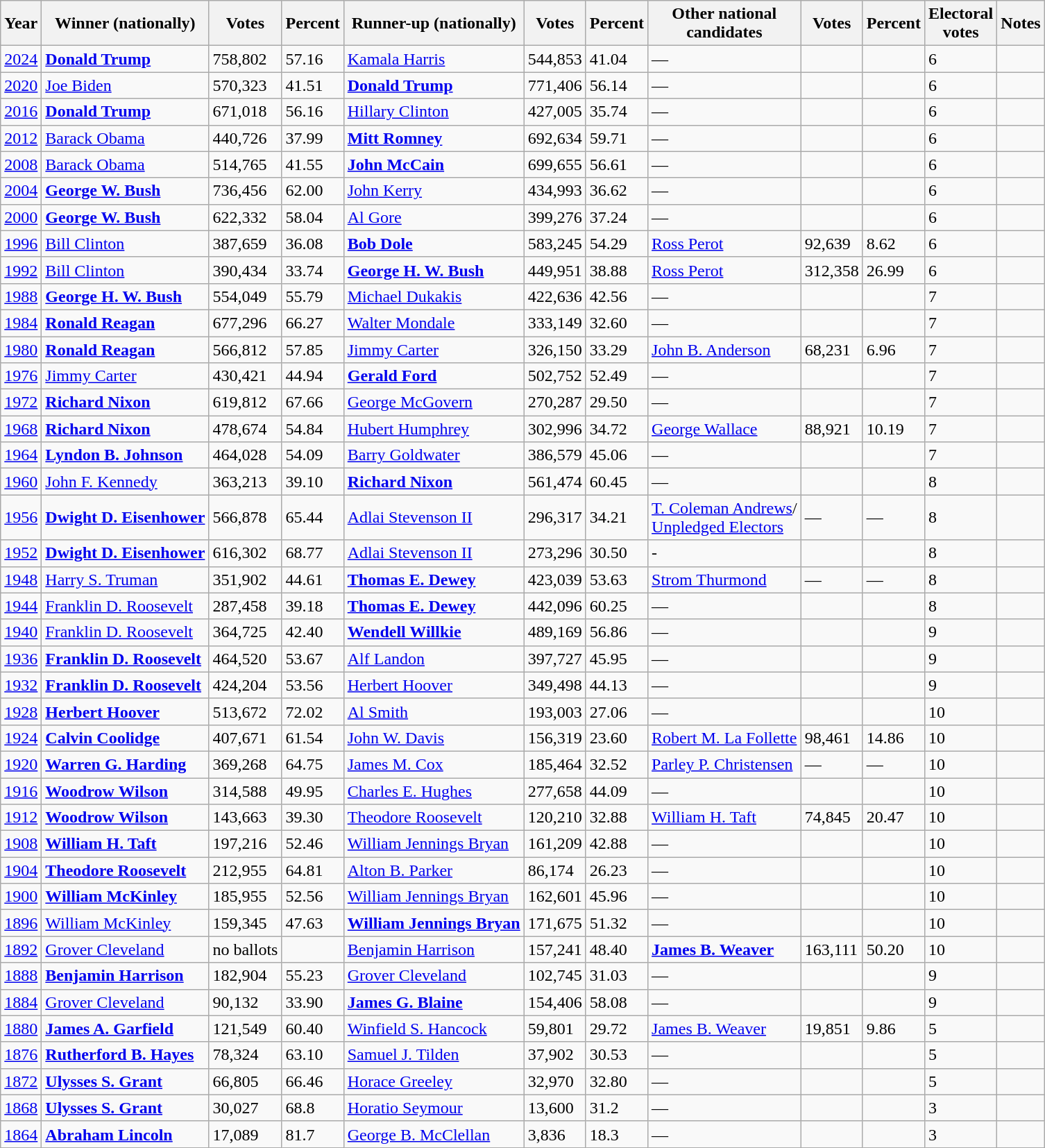<table class="wikitable sortable">
<tr>
<th data-sort-type="number">Year</th>
<th>Winner (nationally)</th>
<th data-sort-type="number">Votes</th>
<th data-sort-type="number">Percent</th>
<th>Runner-up (nationally)</th>
<th data-sort-type="number">Votes</th>
<th data-sort-type="number">Percent</th>
<th>Other national<br>candidates</th>
<th data-sort-type="number">Votes</th>
<th data-sort-type="number">Percent</th>
<th data-sort-type="number">Electoral<br>votes</th>
<th class="unsortable">Notes</th>
</tr>
<tr>
<td><a href='#'>2024</a></td>
<td><strong><a href='#'>Donald Trump</a></strong></td>
<td>758,802</td>
<td>57.16</td>
<td><a href='#'>Kamala Harris</a></td>
<td>544,853</td>
<td>41.04</td>
<td>—</td>
<td></td>
<td></td>
<td>6</td>
<td></td>
</tr>
<tr>
<td><a href='#'>2020</a></td>
<td><a href='#'>Joe Biden</a></td>
<td>570,323</td>
<td>41.51</td>
<td><strong><a href='#'>Donald Trump</a></strong></td>
<td>771,406</td>
<td>56.14</td>
<td>—</td>
<td></td>
<td></td>
<td>6</td>
<td></td>
</tr>
<tr>
<td><a href='#'>2016</a></td>
<td><strong><a href='#'>Donald Trump</a></strong></td>
<td>671,018</td>
<td>56.16</td>
<td><a href='#'>Hillary Clinton</a></td>
<td>427,005</td>
<td>35.74</td>
<td>—</td>
<td></td>
<td></td>
<td>6</td>
<td></td>
</tr>
<tr>
<td><a href='#'>2012</a></td>
<td><a href='#'>Barack Obama</a></td>
<td>440,726</td>
<td>37.99</td>
<td><strong><a href='#'>Mitt Romney</a></strong></td>
<td>692,634</td>
<td>59.71</td>
<td>—</td>
<td></td>
<td></td>
<td>6</td>
<td></td>
</tr>
<tr>
<td><a href='#'>2008</a></td>
<td><a href='#'>Barack Obama</a></td>
<td>514,765</td>
<td>41.55</td>
<td><strong><a href='#'>John McCain</a></strong></td>
<td>699,655</td>
<td>56.61</td>
<td>—</td>
<td></td>
<td></td>
<td>6</td>
<td></td>
</tr>
<tr>
<td><a href='#'>2004</a></td>
<td><strong><a href='#'>George W. Bush</a></strong></td>
<td>736,456</td>
<td>62.00</td>
<td><a href='#'>John Kerry</a></td>
<td>434,993</td>
<td>36.62</td>
<td>—</td>
<td></td>
<td></td>
<td>6</td>
<td></td>
</tr>
<tr>
<td><a href='#'>2000</a></td>
<td><strong><a href='#'>George W. Bush</a></strong></td>
<td>622,332</td>
<td>58.04</td>
<td><a href='#'>Al Gore</a></td>
<td>399,276</td>
<td>37.24</td>
<td>—</td>
<td></td>
<td></td>
<td>6</td>
<td></td>
</tr>
<tr>
<td><a href='#'>1996</a></td>
<td><a href='#'>Bill Clinton</a></td>
<td>387,659</td>
<td>36.08</td>
<td><strong><a href='#'>Bob Dole</a></strong></td>
<td>583,245</td>
<td>54.29</td>
<td><a href='#'>Ross Perot</a></td>
<td>92,639</td>
<td>8.62</td>
<td>6</td>
<td></td>
</tr>
<tr>
<td><a href='#'>1992</a></td>
<td><a href='#'>Bill Clinton</a></td>
<td>390,434</td>
<td>33.74</td>
<td><strong><a href='#'>George H. W. Bush</a></strong></td>
<td>449,951</td>
<td>38.88</td>
<td><a href='#'>Ross Perot</a></td>
<td>312,358</td>
<td>26.99</td>
<td>6</td>
<td></td>
</tr>
<tr>
<td><a href='#'>1988</a></td>
<td><strong><a href='#'>George H. W. Bush</a></strong></td>
<td>554,049</td>
<td>55.79</td>
<td><a href='#'>Michael Dukakis</a></td>
<td>422,636</td>
<td>42.56</td>
<td>—</td>
<td></td>
<td></td>
<td>7</td>
<td></td>
</tr>
<tr>
<td><a href='#'>1984</a></td>
<td><strong><a href='#'>Ronald Reagan</a></strong></td>
<td>677,296</td>
<td>66.27</td>
<td><a href='#'>Walter Mondale</a></td>
<td>333,149</td>
<td>32.60</td>
<td>—</td>
<td></td>
<td></td>
<td>7</td>
<td></td>
</tr>
<tr>
<td><a href='#'>1980</a></td>
<td><strong><a href='#'>Ronald Reagan</a></strong></td>
<td>566,812</td>
<td>57.85</td>
<td><a href='#'>Jimmy Carter</a></td>
<td>326,150</td>
<td>33.29</td>
<td><a href='#'>John B. Anderson</a></td>
<td>68,231</td>
<td>6.96</td>
<td>7</td>
<td></td>
</tr>
<tr>
<td><a href='#'>1976</a></td>
<td><a href='#'>Jimmy Carter</a></td>
<td>430,421</td>
<td>44.94</td>
<td><strong><a href='#'>Gerald Ford</a></strong></td>
<td>502,752</td>
<td>52.49</td>
<td>—</td>
<td></td>
<td></td>
<td>7</td>
<td></td>
</tr>
<tr>
<td><a href='#'>1972</a></td>
<td><strong><a href='#'>Richard Nixon</a></strong></td>
<td>619,812</td>
<td>67.66</td>
<td><a href='#'>George McGovern</a></td>
<td>270,287</td>
<td>29.50</td>
<td>—</td>
<td></td>
<td></td>
<td>7</td>
<td></td>
</tr>
<tr>
<td><a href='#'>1968</a></td>
<td><strong><a href='#'>Richard Nixon</a></strong></td>
<td>478,674</td>
<td>54.84</td>
<td><a href='#'>Hubert Humphrey</a></td>
<td>302,996</td>
<td>34.72</td>
<td><a href='#'>George Wallace</a></td>
<td>88,921</td>
<td>10.19</td>
<td>7</td>
<td></td>
</tr>
<tr>
<td><a href='#'>1964</a></td>
<td><strong><a href='#'>Lyndon B. Johnson</a></strong></td>
<td>464,028</td>
<td>54.09</td>
<td><a href='#'>Barry Goldwater</a></td>
<td>386,579</td>
<td>45.06</td>
<td>—</td>
<td></td>
<td></td>
<td>7</td>
<td></td>
</tr>
<tr>
<td><a href='#'>1960</a></td>
<td><a href='#'>John F. Kennedy</a></td>
<td>363,213</td>
<td>39.10</td>
<td><strong><a href='#'>Richard Nixon</a></strong></td>
<td>561,474</td>
<td>60.45</td>
<td>—</td>
<td></td>
<td></td>
<td>8</td>
<td></td>
</tr>
<tr>
<td><a href='#'>1956</a></td>
<td><strong><a href='#'>Dwight D. Eisenhower</a></strong></td>
<td>566,878</td>
<td>65.44</td>
<td><a href='#'>Adlai Stevenson II</a></td>
<td>296,317</td>
<td>34.21</td>
<td><a href='#'>T. Coleman Andrews</a>/<br><a href='#'>Unpledged Electors</a></td>
<td>—</td>
<td>—</td>
<td>8</td>
<td></td>
</tr>
<tr>
<td><a href='#'>1952</a></td>
<td><strong><a href='#'>Dwight D. Eisenhower</a></strong></td>
<td>616,302</td>
<td>68.77</td>
<td><a href='#'>Adlai Stevenson II</a></td>
<td>273,296</td>
<td>30.50</td>
<td>-</td>
<td></td>
<td></td>
<td>8</td>
<td></td>
</tr>
<tr>
<td><a href='#'>1948</a></td>
<td><a href='#'>Harry S. Truman</a></td>
<td>351,902</td>
<td>44.61</td>
<td><strong><a href='#'>Thomas E. Dewey</a></strong></td>
<td>423,039</td>
<td>53.63</td>
<td><a href='#'>Strom Thurmond</a></td>
<td>—</td>
<td>—</td>
<td>8</td>
<td></td>
</tr>
<tr>
<td><a href='#'>1944</a></td>
<td><a href='#'>Franklin D. Roosevelt</a></td>
<td>287,458</td>
<td>39.18</td>
<td><strong><a href='#'>Thomas E. Dewey</a></strong></td>
<td>442,096</td>
<td>60.25</td>
<td>—</td>
<td></td>
<td></td>
<td>8</td>
<td></td>
</tr>
<tr>
<td><a href='#'>1940</a></td>
<td><a href='#'>Franklin D. Roosevelt</a></td>
<td>364,725</td>
<td>42.40</td>
<td><strong><a href='#'>Wendell Willkie</a></strong></td>
<td>489,169</td>
<td>56.86</td>
<td>—</td>
<td></td>
<td></td>
<td>9</td>
<td></td>
</tr>
<tr>
<td><a href='#'>1936</a></td>
<td><strong><a href='#'>Franklin D. Roosevelt</a></strong></td>
<td>464,520</td>
<td>53.67</td>
<td><a href='#'>Alf Landon</a></td>
<td>397,727</td>
<td>45.95</td>
<td>—</td>
<td></td>
<td></td>
<td>9</td>
<td></td>
</tr>
<tr>
<td><a href='#'>1932</a></td>
<td><strong><a href='#'>Franklin D. Roosevelt</a></strong></td>
<td>424,204</td>
<td>53.56</td>
<td><a href='#'>Herbert Hoover</a></td>
<td>349,498</td>
<td>44.13</td>
<td>—</td>
<td></td>
<td></td>
<td>9</td>
<td></td>
</tr>
<tr>
<td><a href='#'>1928</a></td>
<td><strong><a href='#'>Herbert Hoover</a></strong></td>
<td>513,672</td>
<td>72.02</td>
<td><a href='#'>Al Smith</a></td>
<td>193,003</td>
<td>27.06</td>
<td>—</td>
<td></td>
<td></td>
<td>10</td>
<td></td>
</tr>
<tr>
<td><a href='#'>1924</a></td>
<td><strong><a href='#'>Calvin Coolidge</a></strong></td>
<td>407,671</td>
<td>61.54</td>
<td><a href='#'>John W. Davis</a></td>
<td>156,319</td>
<td>23.60</td>
<td><a href='#'>Robert M. La Follette</a></td>
<td>98,461</td>
<td>14.86</td>
<td>10</td>
<td></td>
</tr>
<tr>
<td><a href='#'>1920</a></td>
<td><strong><a href='#'>Warren G. Harding</a></strong></td>
<td>369,268</td>
<td>64.75</td>
<td><a href='#'>James M. Cox</a></td>
<td>185,464</td>
<td>32.52</td>
<td><a href='#'>Parley P. Christensen</a></td>
<td>—</td>
<td>—</td>
<td>10</td>
<td></td>
</tr>
<tr>
<td><a href='#'>1916</a></td>
<td><strong><a href='#'>Woodrow Wilson</a></strong></td>
<td>314,588</td>
<td>49.95</td>
<td><a href='#'>Charles E. Hughes</a></td>
<td>277,658</td>
<td>44.09</td>
<td>—</td>
<td></td>
<td></td>
<td>10</td>
<td></td>
</tr>
<tr>
<td><a href='#'>1912</a></td>
<td><strong><a href='#'>Woodrow Wilson</a></strong></td>
<td>143,663</td>
<td>39.30</td>
<td><a href='#'>Theodore Roosevelt</a></td>
<td>120,210</td>
<td>32.88</td>
<td><a href='#'>William H. Taft</a></td>
<td>74,845</td>
<td>20.47</td>
<td>10</td>
<td></td>
</tr>
<tr>
<td><a href='#'>1908</a></td>
<td><strong><a href='#'>William H. Taft</a></strong></td>
<td>197,216</td>
<td>52.46</td>
<td><a href='#'>William Jennings Bryan</a></td>
<td>161,209</td>
<td>42.88</td>
<td>—</td>
<td></td>
<td></td>
<td>10</td>
<td></td>
</tr>
<tr>
<td><a href='#'>1904</a></td>
<td><strong><a href='#'>Theodore Roosevelt</a></strong></td>
<td>212,955</td>
<td>64.81</td>
<td><a href='#'>Alton B. Parker</a></td>
<td>86,174</td>
<td>26.23</td>
<td>—</td>
<td></td>
<td></td>
<td>10</td>
<td></td>
</tr>
<tr>
<td><a href='#'>1900</a></td>
<td><strong><a href='#'>William McKinley</a></strong></td>
<td>185,955</td>
<td>52.56</td>
<td><a href='#'>William Jennings Bryan</a></td>
<td>162,601</td>
<td>45.96</td>
<td>—</td>
<td></td>
<td></td>
<td>10</td>
<td></td>
</tr>
<tr>
<td><a href='#'>1896</a></td>
<td><a href='#'>William McKinley</a></td>
<td>159,345</td>
<td>47.63</td>
<td><strong><a href='#'>William Jennings Bryan</a></strong></td>
<td>171,675</td>
<td>51.32</td>
<td>—</td>
<td></td>
<td></td>
<td>10</td>
<td></td>
</tr>
<tr>
<td><a href='#'>1892</a></td>
<td><a href='#'>Grover Cleveland</a></td>
<td>no ballots</td>
<td></td>
<td><a href='#'>Benjamin Harrison</a></td>
<td>157,241</td>
<td>48.40</td>
<td><strong><a href='#'>James B. Weaver</a></strong></td>
<td>163,111</td>
<td>50.20</td>
<td>10</td>
<td></td>
</tr>
<tr>
<td><a href='#'>1888</a></td>
<td><strong><a href='#'>Benjamin Harrison</a></strong></td>
<td>182,904</td>
<td>55.23</td>
<td><a href='#'>Grover Cleveland</a></td>
<td>102,745</td>
<td>31.03</td>
<td>—</td>
<td></td>
<td></td>
<td>9</td>
<td></td>
</tr>
<tr>
<td><a href='#'>1884</a></td>
<td><a href='#'>Grover Cleveland</a></td>
<td>90,132</td>
<td>33.90</td>
<td><strong><a href='#'>James G. Blaine</a></strong></td>
<td>154,406</td>
<td>58.08</td>
<td>—</td>
<td></td>
<td></td>
<td>9</td>
<td></td>
</tr>
<tr>
<td><a href='#'>1880</a></td>
<td><strong><a href='#'>James A. Garfield</a></strong></td>
<td>121,549</td>
<td>60.40</td>
<td><a href='#'>Winfield S. Hancock</a></td>
<td>59,801</td>
<td>29.72</td>
<td><a href='#'>James B. Weaver</a></td>
<td>19,851</td>
<td>9.86</td>
<td>5</td>
<td></td>
</tr>
<tr>
<td><a href='#'>1876</a></td>
<td><strong><a href='#'>Rutherford B. Hayes</a></strong></td>
<td>78,324</td>
<td>63.10</td>
<td><a href='#'>Samuel J. Tilden</a></td>
<td>37,902</td>
<td>30.53</td>
<td>—</td>
<td></td>
<td></td>
<td>5</td>
<td></td>
</tr>
<tr>
<td><a href='#'>1872</a></td>
<td><strong><a href='#'>Ulysses S. Grant</a></strong></td>
<td>66,805</td>
<td>66.46</td>
<td><a href='#'>Horace Greeley</a></td>
<td>32,970</td>
<td>32.80</td>
<td>—</td>
<td></td>
<td></td>
<td>5</td>
<td></td>
</tr>
<tr>
<td><a href='#'>1868</a></td>
<td><strong><a href='#'>Ulysses S. Grant</a></strong></td>
<td>30,027</td>
<td>68.8</td>
<td><a href='#'>Horatio Seymour</a></td>
<td>13,600</td>
<td>31.2</td>
<td>—</td>
<td></td>
<td></td>
<td>3</td>
<td></td>
</tr>
<tr>
<td><a href='#'>1864</a></td>
<td><strong><a href='#'>Abraham Lincoln</a></strong></td>
<td>17,089</td>
<td>81.7</td>
<td><a href='#'>George B. McClellan</a></td>
<td>3,836</td>
<td>18.3</td>
<td>—</td>
<td></td>
<td></td>
<td>3</td>
<td></td>
</tr>
</table>
